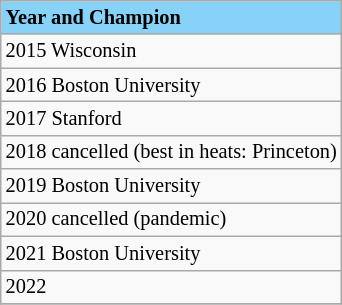<table class="wikitable" style="font-size:85%;">
<tr ! style="background-color: #87D3F8;">
<td><strong>Year and Champion</strong></td>
</tr>
<tr --->
<td>2015 Wisconsin</td>
</tr>
<tr --->
<td>2016 Boston University</td>
</tr>
<tr --->
<td>2017 Stanford</td>
</tr>
<tr --->
<td>2018 cancelled (best in heats: Princeton)</td>
</tr>
<tr --->
<td>2019 Boston University</td>
</tr>
<tr --->
<td>2020 cancelled (pandemic)</td>
</tr>
<tr --->
<td>2021 Boston University</td>
</tr>
<tr --->
<td>2022</td>
</tr>
<tr --->
</tr>
</table>
